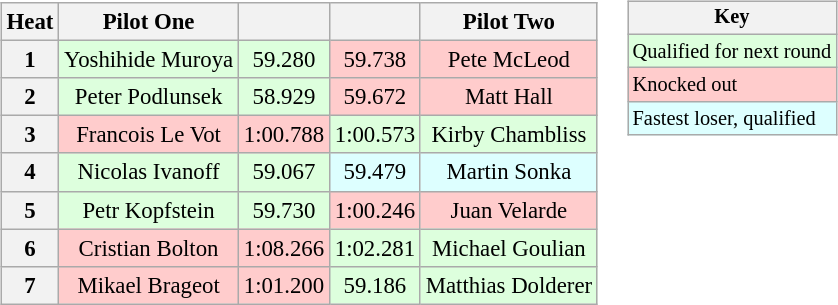<table>
<tr>
<td><br><table class="wikitable" style="font-size:95%; text-align:center">
<tr>
<th>Heat</th>
<th>Pilot One</th>
<th></th>
<th></th>
<th>Pilot Two</th>
</tr>
<tr>
<th>1</th>
<td style="background:#ddffdd;"> Yoshihide Muroya</td>
<td style="background:#ddffdd;">59.280</td>
<td style="background:#ffcccc;">59.738</td>
<td style="background:#ffcccc;"> Pete McLeod</td>
</tr>
<tr>
<th>2</th>
<td style="background:#ddffdd;"> Peter Podlunsek</td>
<td style="background:#ddffdd;">58.929</td>
<td style="background:#ffcccc;">59.672</td>
<td style="background:#ffcccc;"> Matt Hall</td>
</tr>
<tr>
<th>3</th>
<td style="background:#ffcccc;"> Francois Le Vot</td>
<td style="background:#ffcccc;">1:00.788</td>
<td style="background:#ddffdd;">1:00.573</td>
<td style="background:#ddffdd;"> Kirby Chambliss</td>
</tr>
<tr>
<th>4</th>
<td style="background:#ddffdd;"> Nicolas Ivanoff</td>
<td style="background:#ddffdd;">59.067</td>
<td style="background:#ddffff;">59.479</td>
<td style="background:#ddffff;"> Martin Sonka</td>
</tr>
<tr>
<th>5</th>
<td style="background:#ddffdd;"> Petr Kopfstein</td>
<td style="background:#ddffdd;">59.730</td>
<td style="background:#ffcccc;">1:00.246</td>
<td style="background:#ffcccc;"> Juan Velarde</td>
</tr>
<tr>
<th>6</th>
<td style="background:#ffcccc;"> Cristian Bolton</td>
<td style="background:#ffcccc;">1:08.266</td>
<td style="background:#ddffdd;">1:02.281</td>
<td style="background:#ddffdd;"> Michael Goulian</td>
</tr>
<tr>
<th>7</th>
<td style="background:#ffcccc;"> Mikael Brageot</td>
<td style="background:#ffcccc;">1:01.200</td>
<td style="background:#ddffdd;">59.186</td>
<td style="background:#ddffdd;"> Matthias Dolderer</td>
</tr>
</table>
</td>
<td valign="top"><br><table class="wikitable" style="font-size: 85%;">
<tr>
<th colspan=2>Key</th>
</tr>
<tr style="background:#ddffdd;">
<td>Qualified for next round</td>
</tr>
<tr style="background:#ffcccc;">
<td>Knocked out</td>
</tr>
<tr style="background:#ddffff;">
<td>Fastest loser, qualified</td>
</tr>
</table>
</td>
</tr>
</table>
